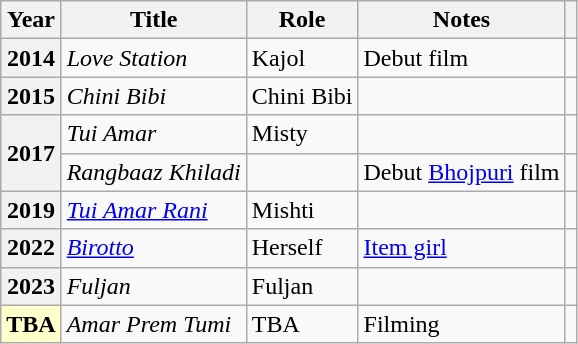<table class="wikitable sortable plainrowheaders">
<tr>
<th scope="col">Year</th>
<th scope="col">Title</th>
<th scope="col">Role</th>
<th scope="col" class="unsortable">Notes</th>
<th scope="col" class="unsortable"></th>
</tr>
<tr>
<th scope="row">2014</th>
<td><em>Love Station</em></td>
<td>Kajol</td>
<td>Debut film</td>
<td></td>
</tr>
<tr>
<th scope="row">2015</th>
<td><em>Chini Bibi</em></td>
<td>Chini Bibi</td>
<td></td>
<td></td>
</tr>
<tr>
<th scope="row" rowspan="2">2017</th>
<td><em>Tui Amar</em></td>
<td>Misty</td>
<td></td>
<td></td>
</tr>
<tr>
<td><em>Rangbaaz Khiladi</em></td>
<td></td>
<td>Debut <a href='#'>Bhojpuri</a> film</td>
<td></td>
</tr>
<tr>
<th scope="row">2019</th>
<td><em><a href='#'>Tui Amar Rani</a></em></td>
<td>Mishti</td>
<td></td>
<td></td>
</tr>
<tr>
<th scope="row">2022</th>
<td><em><a href='#'>Birotto</a></em></td>
<td>Herself</td>
<td><a href='#'>Item girl</a></td>
<td></td>
</tr>
<tr>
<th scope="row">2023</th>
<td><em>Fuljan</em></td>
<td>Fuljan</td>
<td></td>
<td></td>
</tr>
<tr>
<th scope="row" align="left" style="background:#FFFFCC;">TBA </th>
<td><em>Amar Prem Tumi</em></td>
<td>TBA</td>
<td>Filming</td>
<td></td>
</tr>
</table>
